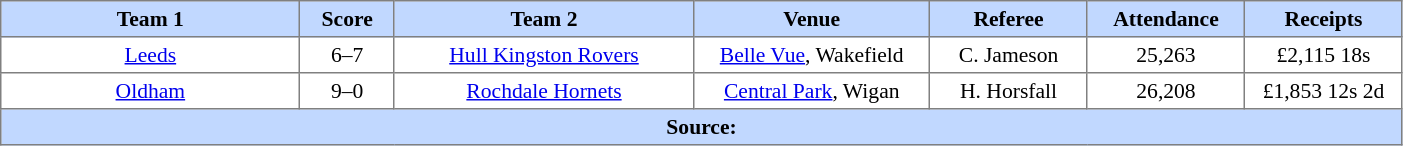<table border=1 style="border-collapse:collapse; font-size:90%; text-align:center;" cellpadding=3 cellspacing=0 width=74%>
<tr bgcolor=#C1D8FF>
<th width=19%>Team 1</th>
<th width=6%>Score</th>
<th width=19%>Team 2</th>
<th width=15%>Venue</th>
<th width=10%>Referee</th>
<th width=10%>Attendance</th>
<th width=10%>Receipts</th>
</tr>
<tr>
<td><a href='#'>Leeds</a></td>
<td>6–7</td>
<td><a href='#'>Hull Kingston Rovers</a></td>
<td><a href='#'>Belle Vue</a>, Wakefield</td>
<td>C. Jameson</td>
<td>25,263</td>
<td>£2,115 18s</td>
</tr>
<tr>
<td><a href='#'>Oldham</a></td>
<td>9–0</td>
<td><a href='#'>Rochdale Hornets</a></td>
<td><a href='#'>Central Park</a>, Wigan</td>
<td>H. Horsfall</td>
<td>26,208</td>
<td>£1,853 12s 2d</td>
</tr>
<tr style="background:#c1d8ff;">
<th colspan=7>Source:</th>
</tr>
</table>
